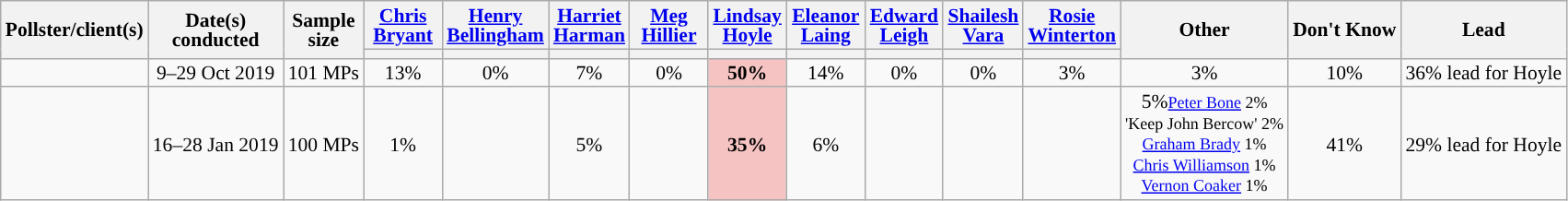<table class="wikitable sortable" style="text-align:center;font-size:90%;line-height:14px;">
<tr>
<th rowspan="2">Pollster/client(s)</th>
<th rowspan="2">Date(s)<br>conducted</th>
<th data-sort-type="number" rowspan="2">Sample<br>size</th>
<th class="unsortable" style="width:50px;"><a href='#'>Chris Bryant</a></th>
<th class="unsortable" style="width:50px;"><a href='#'>Henry Bellingham</a></th>
<th class="unsortable" style="width:50px;"><a href='#'>Harriet Harman</a></th>
<th class="unsortable" style="width:50px;"><a href='#'>Meg Hillier</a></th>
<th class="unsortable" style="width:50px;"><a href='#'>Lindsay Hoyle</a></th>
<th class="unsortable" style="width:50px;"><a href='#'>Eleanor Laing</a></th>
<th class="unsortable" style="width:50px;"><a href='#'>Edward Leigh</a></th>
<th class="unsortable" style="width:50px;"><a href='#'>Shailesh Vara</a></th>
<th class="unsortable" style="width:50px;"><a href='#'>Rosie Winterton</a></th>
<th class="unsortable" rowspan="2">Other</th>
<th class="unsortable" rowspan="2">Don't Know</th>
<th data-sort-type="number" rowspan="2">Lead</th>
</tr>
<tr>
<th data-sort-type="number" style="background:"></th>
<th data-sort-type="number" style="background:"></th>
<th data-sort-type="number" style="background:"></th>
<th data-sort-type="number" style="background:"></th>
<th data-sort-type="number" style="background:"></th>
<th data-sort-type="number" style="background:"></th>
<th data-sort-type="number" style="background:"></th>
<th data-sort-type="number" style="background:"></th>
<th data-sort-type="number" style="background:"></th>
</tr>
<tr>
<td></td>
<td data-sort-value="2019-11-2">9–29 Oct 2019</td>
<td>101 MPs</td>
<td>13%</td>
<td>0%</td>
<td>7%</td>
<td>0%</td>
<td style="background:#F5C3C2;"><strong>50%</strong></td>
<td>14%</td>
<td>0%</td>
<td>0%</td>
<td>3%</td>
<td>3%</td>
<td>10%</td>
<td style="background:">36% lead for Hoyle</td>
</tr>
<tr>
<td></td>
<td data-sort-value="2019-11-2">16–28 Jan 2019</td>
<td>100 MPs</td>
<td>1%</td>
<td></td>
<td>5%</td>
<td></td>
<td style="background:#F5C3C2;"><strong>35%</strong></td>
<td>6%</td>
<td></td>
<td></td>
<td></td>
<td>5%<small><a href='#'>Peter Bone</a> 2%<br>'Keep John Bercow' 2%<br><a href='#'>Graham Brady</a> 1%<br><a href='#'>Chris Williamson</a> 1% <br><a href='#'>Vernon Coaker</a> 1% </small></td>
<td>41%</td>
<td style="background:">29% lead for Hoyle</td>
</tr>
</table>
